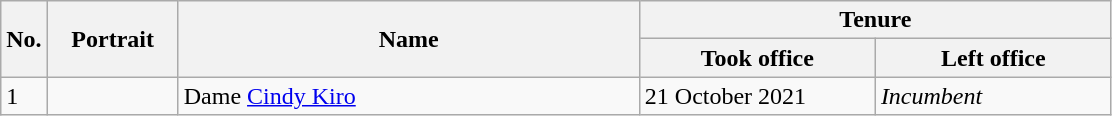<table class="wikitable">
<tr>
<th scope="col" style="width:20px;" rowspan="2">No.</th>
<th scope="col" style="width:80px;" rowspan="2">Portrait</th>
<th scope="col" style="width:300px;" rowspan="2">Name<br></th>
<th scope="col" style="width:300px;" colspan="2">Tenure</th>
</tr>
<tr>
<th scope="col" style="width:150px;">Took office</th>
<th scope="col" style="width:150px;">Left office</th>
</tr>
<tr>
<td>1</td>
<td style="text-align: center;"></td>
<td>Dame <a href='#'>Cindy Kiro</a><br></td>
<td>21 October 2021</td>
<td><em>Incumbent</em></td>
</tr>
</table>
